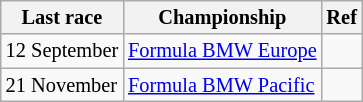<table class="wikitable" style="font-size: 85%">
<tr>
<th>Last race</th>
<th>Championship</th>
<th>Ref</th>
</tr>
<tr>
<td>12 September</td>
<td><a href='#'>Formula BMW Europe</a></td>
<td></td>
</tr>
<tr>
<td>21 November</td>
<td><a href='#'>Formula BMW Pacific</a></td>
<td></td>
</tr>
</table>
